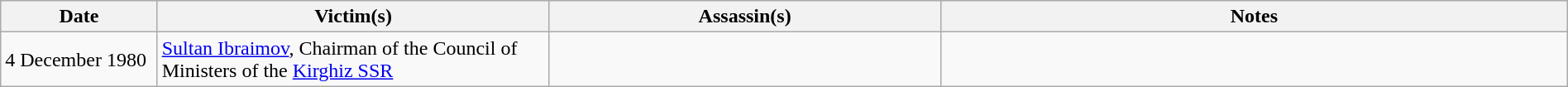<table class="wikitable"  style="width:100%">
<tr>
<th style="width:10%">Date</th>
<th style="width:25%">Victim(s)</th>
<th style="width:25%">Assassin(s)</th>
<th style="width:40%">Notes</th>
</tr>
<tr>
<td>4 December 1980</td>
<td><a href='#'>Sultan Ibraimov</a>, Chairman of the Council of Ministers of the <a href='#'>Kirghiz SSR</a></td>
<td></td>
<td></td>
</tr>
</table>
